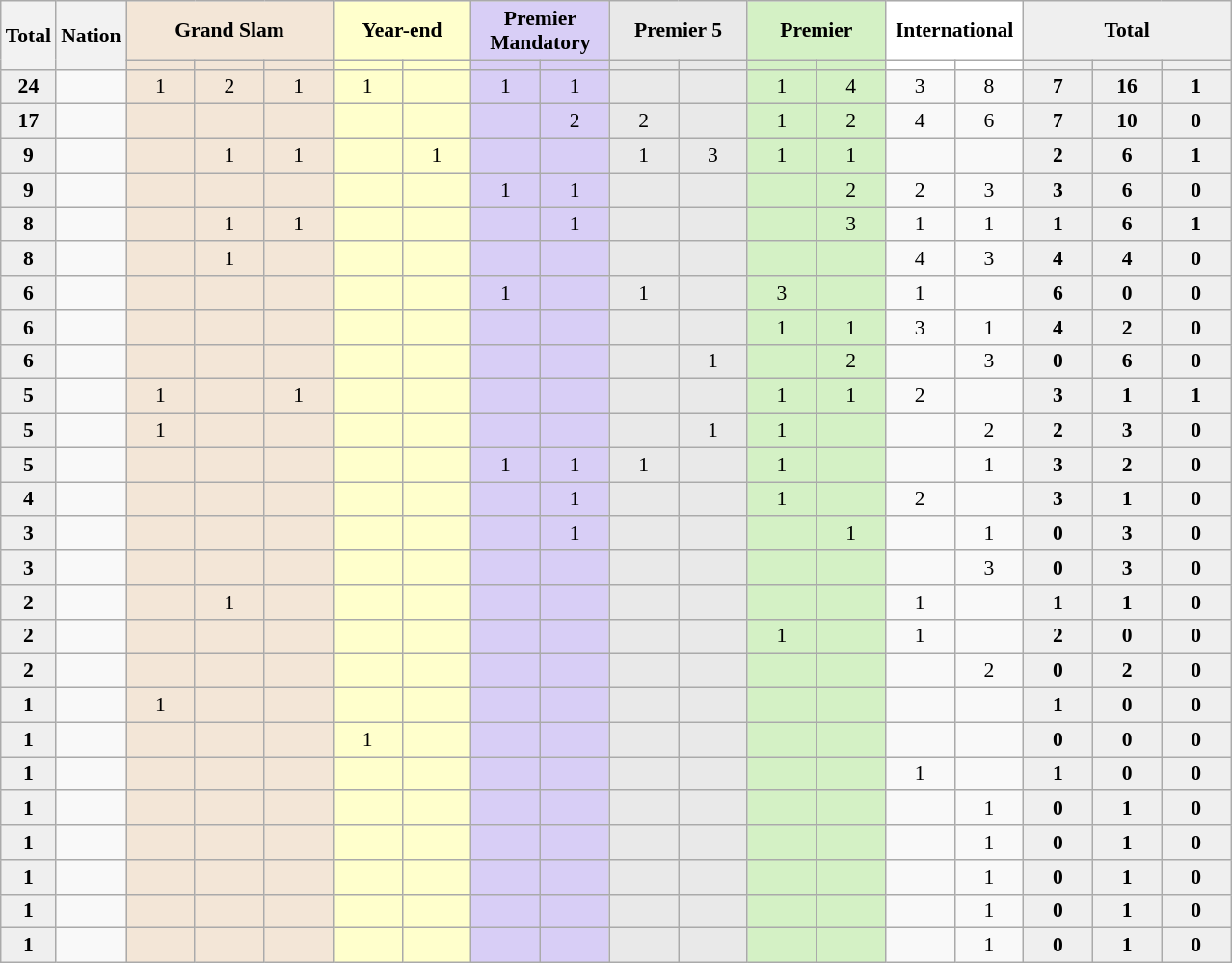<table class="sortable wikitable" style="font-size:90%">
<tr>
<th rowspan="2">Total</th>
<th rowspan="2">Nation</th>
<th style="background-color:#f3e6d7;" colspan="3">Grand Slam</th>
<th style="background-color:#ffc;" colspan="2">Year-end</th>
<th style="background-color:#d8cef6;" colspan="2">Premier Mandatory</th>
<th style="background-color:#e9e9e9;" colspan="2">Premier 5</th>
<th style="background-color:#d4f1c5;" colspan="2">Premier</th>
<th style="background-color:#fff;" colspan="2">International</th>
<th style="background-color:#efefef;" colspan="3">Total</th>
</tr>
<tr>
<th style="width:41px; background-color:#f3e6d7;"></th>
<th style="width:41px; background-color:#f3e6d7;"></th>
<th style="width:41px; background-color:#f3e6d7;"></th>
<th style="width:41px; background-color:#ffc;"></th>
<th style="width:41px; background-color:#ffc;"></th>
<th style="width:41px; background-color:#d8cef6;"></th>
<th style="width:41px; background-color:#d8cef6;"></th>
<th style="width:41px; background-color:#e9e9e9;"></th>
<th style="width:41px; background-color:#e9e9e9;"></th>
<th style="width:41px; background-color:#d4f1c5;"></th>
<th style="width:41px; background-color:#d4f1c5;"></th>
<th style="width:41px; background-color:#fff;"></th>
<th style="width:41px; background-color:#fff;"></th>
<th style="width:41px; background-color:#efefef;"></th>
<th style="width:41px; background-color:#efefef;"></th>
<th style="width:41px; background-color:#efefef;"></th>
</tr>
<tr align=center>
<td style="background:#efefef;"><strong>24</strong></td>
<td align=left></td>
<td style="background:#F3E6D7;"> 1</td>
<td style="background:#F3E6D7;"> 2</td>
<td style="background:#F3E6D7;"> 1</td>
<td style="background:#ffc;"> 1</td>
<td style="background:#ffc;"></td>
<td style="background:#D8CEF6;"> 1</td>
<td style="background:#D8CEF6;"> 1</td>
<td style="background:#E9E9E9;"></td>
<td style="background:#E9E9E9;"></td>
<td style="background:#D4F1C5;"> 1</td>
<td style="background:#D4F1C5;"> 4</td>
<td> 3</td>
<td> 8</td>
<td style="background:#efefef;"><strong>7</strong></td>
<td style="background:#efefef;"><strong>16</strong></td>
<td style="background:#efefef;"><strong>1</strong></td>
</tr>
<tr align=center>
<td style="background:#efefef;"><strong>17</strong></td>
<td align=left></td>
<td style="background:#F3E6D7;"></td>
<td style="background:#F3E6D7;"></td>
<td style="background:#F3E6D7;"></td>
<td style="background:#ffc;"></td>
<td style="background:#ffc;"></td>
<td style="background:#D8CEF6;"></td>
<td style="background:#D8CEF6;"> 2</td>
<td style="background:#E9E9E9;"> 2</td>
<td style="background:#E9E9E9;"></td>
<td style="background:#D4F1C5;"> 1</td>
<td style="background:#D4F1C5;"> 2</td>
<td> 4</td>
<td> 6</td>
<td style="background:#efefef;"><strong>7</strong></td>
<td style="background:#efefef;"><strong>10</strong></td>
<td style="background:#efefef;"><strong>0</strong></td>
</tr>
<tr align=center>
<td style="background:#efefef;"><strong>9</strong></td>
<td align=left></td>
<td style="background:#F3E6D7;"></td>
<td style="background:#F3E6D7;"> 1</td>
<td style="background:#F3E6D7;"> 1</td>
<td style="background:#ffc;"></td>
<td style="background:#ffc;"> 1</td>
<td style="background:#D8CEF6;"></td>
<td style="background:#D8CEF6;"></td>
<td style="background:#E9E9E9;"> 1</td>
<td style="background:#E9E9E9;"> 3</td>
<td style="background:#D4F1C5;">1</td>
<td style="background:#D4F1C5;"> 1</td>
<td></td>
<td></td>
<td style="background:#efefef;"><strong>2</strong></td>
<td style="background:#efefef;"><strong>6</strong></td>
<td style="background:#efefef;"><strong>1</strong></td>
</tr>
<tr align=center>
<td style="background:#efefef;"><strong>9</strong></td>
<td align=left></td>
<td style="background:#F3E6D7;"></td>
<td style="background:#F3E6D7;"></td>
<td style="background:#F3E6D7;"></td>
<td style="background:#ffc;"></td>
<td style="background:#ffc;"></td>
<td style="background:#D8CEF6;"> 1</td>
<td style="background:#D8CEF6;"> 1</td>
<td style="background:#E9E9E9;"></td>
<td style="background:#E9E9E9;"></td>
<td style="background:#D4F1C5;"></td>
<td style="background:#D4F1C5;"> 2</td>
<td> 2</td>
<td> 3</td>
<td style="background:#efefef;"><strong>3</strong></td>
<td style="background:#efefef;"><strong>6</strong></td>
<td style="background:#efefef;"><strong>0</strong></td>
</tr>
<tr align=center>
<td style="background:#efefef;"><strong>8</strong></td>
<td align=left></td>
<td style="background:#F3E6D7;"></td>
<td style="background:#F3E6D7;"> 1</td>
<td style="background:#F3E6D7;"> 1</td>
<td style="background:#ffc;"></td>
<td style="background:#ffc;"></td>
<td style="background:#D8CEF6;"></td>
<td style="background:#D8CEF6;"> 1</td>
<td style="background:#E9E9E9;"></td>
<td style="background:#E9E9E9;"></td>
<td style="background:#D4F1C5;"></td>
<td style="background:#D4F1C5;"> 3</td>
<td> 1</td>
<td> 1</td>
<td style="background:#efefef;"><strong>1</strong></td>
<td style="background:#efefef;"><strong>6</strong></td>
<td style="background:#efefef;"><strong>1</strong></td>
</tr>
<tr align=center>
<td style="background:#efefef;"><strong>8</strong></td>
<td align=left></td>
<td style="background:#F3E6D7;"></td>
<td style="background:#F3E6D7;"> 1</td>
<td style="background:#F3E6D7;"></td>
<td style="background:#ffc;"></td>
<td style="background:#ffc;"></td>
<td style="background:#D8CEF6;"></td>
<td style="background:#D8CEF6;"></td>
<td style="background:#E9E9E9;"></td>
<td style="background:#E9E9E9;"></td>
<td style="background:#D4F1C5;"></td>
<td style="background:#D4F1C5;"></td>
<td> 4</td>
<td> 3</td>
<td style="background:#efefef;"><strong>4</strong></td>
<td style="background:#efefef;"><strong>4</strong></td>
<td style="background:#efefef;"><strong>0</strong></td>
</tr>
<tr align=center>
<td style="background:#efefef;"><strong>6</strong></td>
<td align=left></td>
<td style="background:#F3E6D7;"></td>
<td style="background:#F3E6D7;"></td>
<td style="background:#F3E6D7;"></td>
<td style="background:#ffc;"></td>
<td style="background:#ffc;"></td>
<td style="background:#D8CEF6;"> 1</td>
<td style="background:#D8CEF6;"></td>
<td style="background:#E9E9E9;"> 1</td>
<td style="background:#E9E9E9;"></td>
<td style="background:#D4F1C5;">3</td>
<td style="background:#D4F1C5;"></td>
<td> 1</td>
<td></td>
<td style="background:#efefef;"><strong>6</strong></td>
<td style="background:#efefef;"><strong>0</strong></td>
<td style="background:#efefef;"><strong>0</strong></td>
</tr>
<tr align=center>
<td style="background:#efefef;"><strong>6</strong></td>
<td align=left></td>
<td style="background:#F3E6D7;"></td>
<td style="background:#F3E6D7;"></td>
<td style="background:#F3E6D7;"></td>
<td style="background:#ffc;"></td>
<td style="background:#ffc;"></td>
<td style="background:#D8CEF6;"></td>
<td style="background:#D8CEF6;"></td>
<td style="background:#E9E9E9;"></td>
<td style="background:#E9E9E9;"></td>
<td style="background:#D4F1C5;">1</td>
<td style="background:#D4F1C5;"> 1</td>
<td> 3</td>
<td> 1</td>
<td style="background:#efefef;"><strong>4</strong></td>
<td style="background:#efefef;"><strong>2</strong></td>
<td style="background:#efefef;"><strong>0</strong></td>
</tr>
<tr align=center>
<td style="background:#efefef;"><strong>6</strong></td>
<td align=left></td>
<td style="background:#F3E6D7;"></td>
<td style="background:#F3E6D7;"></td>
<td style="background:#F3E6D7;"></td>
<td style="background:#ffc;"></td>
<td style="background:#ffc;"></td>
<td style="background:#D8CEF6;"></td>
<td style="background:#D8CEF6;"></td>
<td style="background:#E9E9E9;"></td>
<td style="background:#E9E9E9;">1</td>
<td style="background:#D4F1C5;"></td>
<td style="background:#D4F1C5;"> 2</td>
<td></td>
<td> 3</td>
<td style="background:#efefef;"><strong>0</strong></td>
<td style="background:#efefef;"><strong>6</strong></td>
<td style="background:#efefef;"><strong>0</strong></td>
</tr>
<tr align=center>
<td style="background:#efefef;"><strong>5</strong></td>
<td align=left></td>
<td style="background:#F3E6D7;">1</td>
<td style="background:#F3E6D7;"></td>
<td style="background:#F3E6D7;"> 1</td>
<td style="background:#ffc;"></td>
<td style="background:#ffc;"></td>
<td style="background:#D8CEF6;"></td>
<td style="background:#D8CEF6;"></td>
<td style="background:#E9E9E9;"></td>
<td style="background:#E9E9E9;"></td>
<td style="background:#D4F1C5;">1</td>
<td style="background:#D4F1C5;"> 1</td>
<td> 2</td>
<td></td>
<td style="background:#efefef;"><strong>3</strong></td>
<td style="background:#efefef;"><strong>1</strong></td>
<td style="background:#efefef;"><strong>1</strong></td>
</tr>
<tr align=center>
<td style="background:#efefef;"><strong>5</strong></td>
<td align=left></td>
<td style="background:#F3E6D7;">1</td>
<td style="background:#F3E6D7;"></td>
<td style="background:#F3E6D7;"></td>
<td style="background:#ffc;"></td>
<td style="background:#ffc;"></td>
<td style="background:#D8CEF6;"></td>
<td style="background:#D8CEF6;"></td>
<td style="background:#E9E9E9;"></td>
<td style="background:#E9E9E9;"> 1</td>
<td style="background:#D4F1C5;">1</td>
<td style="background:#D4F1C5;"></td>
<td></td>
<td> 2</td>
<td style="background:#efefef;"><strong>2</strong></td>
<td style="background:#efefef;"><strong>3</strong></td>
<td style="background:#efefef;"><strong>0</strong></td>
</tr>
<tr align=center>
<td style="background:#efefef;"><strong>5</strong></td>
<td align=left></td>
<td style="background:#F3E6D7;"></td>
<td style="background:#F3E6D7;"></td>
<td style="background:#F3E6D7;"></td>
<td style="background:#ffc;"></td>
<td style="background:#ffc;"></td>
<td style="background:#D8CEF6;"> 1</td>
<td style="background:#D8CEF6;"> 1</td>
<td style="background:#E9E9E9;"> 1</td>
<td style="background:#E9E9E9;"></td>
<td style="background:#D4F1C5;">1</td>
<td style="background:#D4F1C5;"></td>
<td></td>
<td> 1</td>
<td style="background:#efefef;"><strong>3</strong></td>
<td style="background:#efefef;"><strong>2</strong></td>
<td style="background:#efefef;"><strong>0</strong></td>
</tr>
<tr align=center>
<td style="background:#efefef;"><strong>4</strong></td>
<td align=left></td>
<td style="background:#F3E6D7;"></td>
<td style="background:#F3E6D7;"></td>
<td style="background:#F3E6D7;"></td>
<td style="background:#ffc;"></td>
<td style="background:#ffc;"></td>
<td style="background:#D8CEF6;"></td>
<td style="background:#D8CEF6;"> 1</td>
<td style="background:#E9E9E9;"></td>
<td style="background:#E9E9E9;"></td>
<td style="background:#D4F1C5;"> 1</td>
<td style="background:#D4F1C5;"></td>
<td> 2</td>
<td></td>
<td style="background:#efefef;"><strong>3</strong></td>
<td style="background:#efefef;"><strong>1</strong></td>
<td style="background:#efefef;"><strong>0</strong></td>
</tr>
<tr align=center>
<td style="background:#efefef;"><strong>3</strong></td>
<td align=left></td>
<td style="background:#F3E6D7;"></td>
<td style="background:#F3E6D7;"></td>
<td style="background:#F3E6D7;"></td>
<td style="background:#ffc;"></td>
<td style="background:#ffc;"></td>
<td style="background:#D8CEF6;"></td>
<td style="background:#D8CEF6;"> 1</td>
<td style="background:#E9E9E9;"></td>
<td style="background:#E9E9E9;"></td>
<td style="background:#D4F1C5;"></td>
<td style="background:#D4F1C5;"> 1</td>
<td></td>
<td>1</td>
<td style="background:#efefef;"><strong>0</strong></td>
<td style="background:#efefef;"><strong>3</strong></td>
<td style="background:#efefef;"><strong>0</strong></td>
</tr>
<tr align=center>
<td style="background:#efefef;"><strong>3</strong></td>
<td align=left></td>
<td style="background:#F3E6D7;"></td>
<td style="background:#F3E6D7;"></td>
<td style="background:#F3E6D7;"></td>
<td style="background:#ffc;"></td>
<td style="background:#ffc;"></td>
<td style="background:#D8CEF6;"></td>
<td style="background:#D8CEF6;"></td>
<td style="background:#E9E9E9;"></td>
<td style="background:#E9E9E9;"></td>
<td style="background:#D4F1C5;"></td>
<td style="background:#D4F1C5;"></td>
<td></td>
<td> 3</td>
<td style="background:#efefef;"><strong>0</strong></td>
<td style="background:#efefef;"><strong>3</strong></td>
<td style="background:#efefef;"><strong>0</strong></td>
</tr>
<tr align=center>
<td style="background:#efefef;"><strong>2</strong></td>
<td align=left></td>
<td style="background:#F3E6D7;"></td>
<td style="background:#F3E6D7;"> 1</td>
<td style="background:#F3E6D7;"></td>
<td style="background:#ffc;"></td>
<td style="background:#ffc;"></td>
<td style="background:#D8CEF6;"></td>
<td style="background:#D8CEF6;"></td>
<td style="background:#E9E9E9;"></td>
<td style="background:#E9E9E9;"></td>
<td style="background:#D4F1C5;"></td>
<td style="background:#D4F1C5;"></td>
<td> 1</td>
<td></td>
<td style="background:#efefef;"><strong>1</strong></td>
<td style="background:#efefef;"><strong>1</strong></td>
<td style="background:#efefef;"><strong>0</strong></td>
</tr>
<tr align=center>
<td style="background:#efefef;"><strong>2</strong></td>
<td align=left></td>
<td style="background:#F3E6D7;"></td>
<td style="background:#F3E6D7;"></td>
<td style="background:#F3E6D7;"></td>
<td style="background:#ffc;"></td>
<td style="background:#ffc;"></td>
<td style="background:#D8CEF6;"></td>
<td style="background:#D8CEF6;"></td>
<td style="background:#E9E9E9;"></td>
<td style="background:#E9E9E9;"></td>
<td style="background:#D4F1C5;">1</td>
<td style="background:#D4F1C5;"></td>
<td>1</td>
<td></td>
<td style="background:#efefef;"><strong>2</strong></td>
<td style="background:#efefef;"><strong>0</strong></td>
<td style="background:#efefef;"><strong>0</strong></td>
</tr>
<tr align=center>
<td style="background:#efefef;"><strong>2</strong></td>
<td align=left></td>
<td style="background:#F3E6D7;"></td>
<td style="background:#F3E6D7;"></td>
<td style="background:#F3E6D7;"></td>
<td style="background:#ffc;"></td>
<td style="background:#ffc;"></td>
<td style="background:#D8CEF6;"></td>
<td style="background:#D8CEF6;"></td>
<td style="background:#E9E9E9;"></td>
<td style="background:#E9E9E9;"></td>
<td style="background:#D4F1C5;"></td>
<td style="background:#D4F1C5;"></td>
<td></td>
<td> 2</td>
<td style="background:#efefef;"><strong>0</strong></td>
<td style="background:#efefef;"><strong>2</strong></td>
<td style="background:#efefef;"><strong>0</strong></td>
</tr>
<tr align=center>
<td style="background:#efefef;"><strong>1</strong></td>
<td align=left></td>
<td style="background:#F3E6D7;">1</td>
<td style="background:#F3E6D7;"></td>
<td style="background:#F3E6D7;"></td>
<td style="background:#ffc;"></td>
<td style="background:#ffc;"></td>
<td style="background:#D8CEF6;"></td>
<td style="background:#D8CEF6;"></td>
<td style="background:#E9E9E9;"></td>
<td style="background:#E9E9E9;"></td>
<td style="background:#D4F1C5;"></td>
<td style="background:#D4F1C5;"></td>
<td></td>
<td></td>
<td style="background:#efefef;"><strong>1</strong></td>
<td style="background:#efefef;"><strong>0</strong></td>
<td style="background:#efefef;"><strong>0</strong></td>
</tr>
<tr align=center>
<td style="background:#efefef;"><strong>1</strong></td>
<td align=left></td>
<td style="background:#F3E6D7;"></td>
<td style="background:#F3E6D7;"></td>
<td style="background:#F3E6D7;"></td>
<td style="background:#ffc;"> 1</td>
<td style="background:#ffc;"></td>
<td style="background:#D8CEF6;"></td>
<td style="background:#D8CEF6;"></td>
<td style="background:#E9E9E9;"></td>
<td style="background:#E9E9E9;"></td>
<td style="background:#D4F1C5;"></td>
<td style="background:#D4F1C5;"></td>
<td></td>
<td></td>
<td style="background:#efefef;"><strong>0</strong></td>
<td style="background:#efefef;"><strong>0</strong></td>
<td style="background:#efefef;"><strong>0</strong></td>
</tr>
<tr align=center>
<td style="background:#efefef;"><strong>1</strong></td>
<td align=left></td>
<td style="background:#F3E6D7;"></td>
<td style="background:#F3E6D7;"></td>
<td style="background:#F3E6D7;"></td>
<td style="background:#ffc;"></td>
<td style="background:#ffc;"></td>
<td style="background:#D8CEF6;"></td>
<td style="background:#D8CEF6;"></td>
<td style="background:#E9E9E9;"></td>
<td style="background:#E9E9E9;"></td>
<td style="background:#D4F1C5;"></td>
<td style="background:#D4F1C5;"></td>
<td> 1</td>
<td></td>
<td style="background:#efefef;"><strong>1</strong></td>
<td style="background:#efefef;"><strong>0</strong></td>
<td style="background:#efefef;"><strong>0</strong></td>
</tr>
<tr align=center>
<td style="background:#efefef;"><strong>1</strong></td>
<td align=left></td>
<td style="background:#F3E6D7;"></td>
<td style="background:#F3E6D7;"></td>
<td style="background:#F3E6D7;"></td>
<td style="background:#ffc;"></td>
<td style="background:#ffc;"></td>
<td style="background:#D8CEF6;"></td>
<td style="background:#D8CEF6;"></td>
<td style="background:#E9E9E9;"></td>
<td style="background:#E9E9E9;"></td>
<td style="background:#D4F1C5;"></td>
<td style="background:#D4F1C5;"></td>
<td></td>
<td> 1</td>
<td style="background:#efefef;"><strong>0</strong></td>
<td style="background:#efefef;"><strong>1</strong></td>
<td style="background:#efefef;"><strong>0</strong></td>
</tr>
<tr align=center>
<td style="background:#efefef;"><strong>1</strong></td>
<td align=left></td>
<td style="background:#F3E6D7;"></td>
<td style="background:#F3E6D7;"></td>
<td style="background:#F3E6D7;"></td>
<td style="background:#ffc;"></td>
<td style="background:#ffc;"></td>
<td style="background:#D8CEF6;"></td>
<td style="background:#D8CEF6;"></td>
<td style="background:#E9E9E9;"></td>
<td style="background:#E9E9E9;"></td>
<td style="background:#D4F1C5;"></td>
<td style="background:#D4F1C5;"></td>
<td></td>
<td> 1</td>
<td style="background:#efefef;"><strong>0</strong></td>
<td style="background:#efefef;"><strong>1</strong></td>
<td style="background:#efefef;"><strong>0</strong></td>
</tr>
<tr align=center>
<td style="background:#efefef;"><strong>1</strong></td>
<td align=left></td>
<td style="background:#F3E6D7;"></td>
<td style="background:#F3E6D7;"></td>
<td style="background:#F3E6D7;"></td>
<td style="background:#ffc;"></td>
<td style="background:#ffc;"></td>
<td style="background:#D8CEF6;"></td>
<td style="background:#D8CEF6;"></td>
<td style="background:#E9E9E9;"></td>
<td style="background:#E9E9E9;"></td>
<td style="background:#D4F1C5;"></td>
<td style="background:#D4F1C5;"></td>
<td></td>
<td> 1</td>
<td style="background:#efefef;"><strong>0</strong></td>
<td style="background:#efefef;"><strong>1</strong></td>
<td style="background:#efefef;"><strong>0</strong></td>
</tr>
<tr align=center>
<td style="background:#efefef;"><strong>1</strong></td>
<td align=left></td>
<td style="background:#F3E6D7;"></td>
<td style="background:#F3E6D7;"></td>
<td style="background:#F3E6D7;"></td>
<td style="background:#ffc;"></td>
<td style="background:#ffc;"></td>
<td style="background:#D8CEF6;"></td>
<td style="background:#D8CEF6;"></td>
<td style="background:#E9E9E9;"></td>
<td style="background:#E9E9E9;"></td>
<td style="background:#D4F1C5;"></td>
<td style="background:#D4F1C5;"></td>
<td></td>
<td> 1</td>
<td style="background:#efefef;"><strong>0</strong></td>
<td style="background:#efefef;"><strong>1</strong></td>
<td style="background:#efefef;"><strong>0</strong></td>
</tr>
<tr align=center>
<td style="background:#efefef;"><strong>1</strong></td>
<td align=left></td>
<td style="background:#F3E6D7;"></td>
<td style="background:#F3E6D7;"></td>
<td style="background:#F3E6D7;"></td>
<td style="background:#ffc;"></td>
<td style="background:#ffc;"></td>
<td style="background:#D8CEF6;"></td>
<td style="background:#D8CEF6;"></td>
<td style="background:#E9E9E9;"></td>
<td style="background:#E9E9E9;"></td>
<td style="background:#D4F1C5;"></td>
<td style="background:#D4F1C5;"></td>
<td></td>
<td> 1</td>
<td style="background:#efefef;"><strong>0</strong></td>
<td style="background:#efefef;"><strong>1</strong></td>
<td style="background:#efefef;"><strong>0</strong></td>
</tr>
</table>
